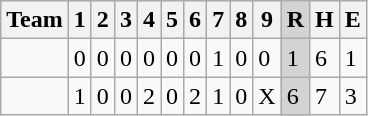<table class="wikitable">
<tr>
<th>Team</th>
<th>1</th>
<th>2</th>
<th>3</th>
<th>4</th>
<th>5</th>
<th>6</th>
<th>7</th>
<th>8</th>
<th>9</th>
<th style="background-color:lightgrey">R</th>
<th>H</th>
<th>E</th>
</tr>
<tr>
<td></td>
<td>0</td>
<td>0</td>
<td>0</td>
<td>0</td>
<td>0</td>
<td>0</td>
<td>1</td>
<td>0</td>
<td>0</td>
<td style="background-color:lightgrey">1</td>
<td>6</td>
<td>1</td>
</tr>
<tr>
<td></td>
<td>1</td>
<td>0</td>
<td>0</td>
<td>2</td>
<td>0</td>
<td>2</td>
<td>1</td>
<td>0</td>
<td>X</td>
<td style="background-color:lightgrey">6</td>
<td>7</td>
<td>3</td>
</tr>
</table>
